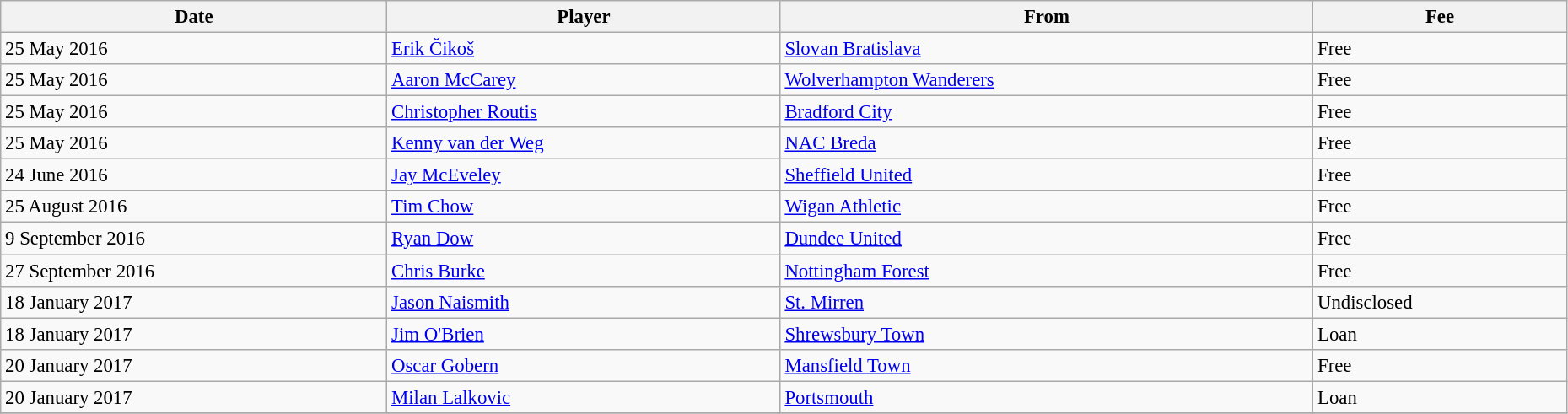<table class="wikitable" style="text-align:center; font-size:95%;width:98%; text-align:left">
<tr>
<th>Date</th>
<th>Player</th>
<th>From</th>
<th>Fee</th>
</tr>
<tr>
<td>25 May 2016</td>
<td> <a href='#'>Erik Čikoš</a></td>
<td> <a href='#'>Slovan Bratislava</a></td>
<td>Free</td>
</tr>
<tr>
<td>25 May 2016</td>
<td> <a href='#'>Aaron McCarey</a></td>
<td> <a href='#'>Wolverhampton Wanderers</a></td>
<td>Free</td>
</tr>
<tr>
<td>25 May 2016</td>
<td> <a href='#'>Christopher Routis</a></td>
<td> <a href='#'>Bradford City</a></td>
<td>Free</td>
</tr>
<tr>
<td>25 May 2016</td>
<td> <a href='#'>Kenny van der Weg</a></td>
<td> <a href='#'>NAC Breda</a></td>
<td>Free</td>
</tr>
<tr>
<td>24 June 2016</td>
<td> <a href='#'>Jay McEveley</a></td>
<td> <a href='#'>Sheffield United</a></td>
<td>Free</td>
</tr>
<tr>
<td>25 August 2016</td>
<td> <a href='#'>Tim Chow</a></td>
<td> <a href='#'>Wigan Athletic</a></td>
<td>Free</td>
</tr>
<tr>
<td>9 September 2016</td>
<td> <a href='#'>Ryan Dow</a></td>
<td> <a href='#'>Dundee United</a></td>
<td>Free</td>
</tr>
<tr>
<td>27 September 2016</td>
<td> <a href='#'>Chris Burke</a></td>
<td> <a href='#'>Nottingham Forest</a></td>
<td>Free</td>
</tr>
<tr>
<td>18 January 2017</td>
<td> <a href='#'>Jason Naismith</a></td>
<td> <a href='#'>St. Mirren</a></td>
<td>Undisclosed</td>
</tr>
<tr>
<td>18 January 2017</td>
<td> <a href='#'>Jim O'Brien</a></td>
<td> <a href='#'>Shrewsbury Town</a></td>
<td>Loan</td>
</tr>
<tr>
<td>20 January 2017</td>
<td> <a href='#'>Oscar Gobern</a></td>
<td> <a href='#'>Mansfield Town</a></td>
<td>Free</td>
</tr>
<tr>
<td>20 January 2017</td>
<td> <a href='#'>Milan Lalkovic</a></td>
<td> <a href='#'>Portsmouth</a></td>
<td>Loan</td>
</tr>
<tr>
</tr>
</table>
